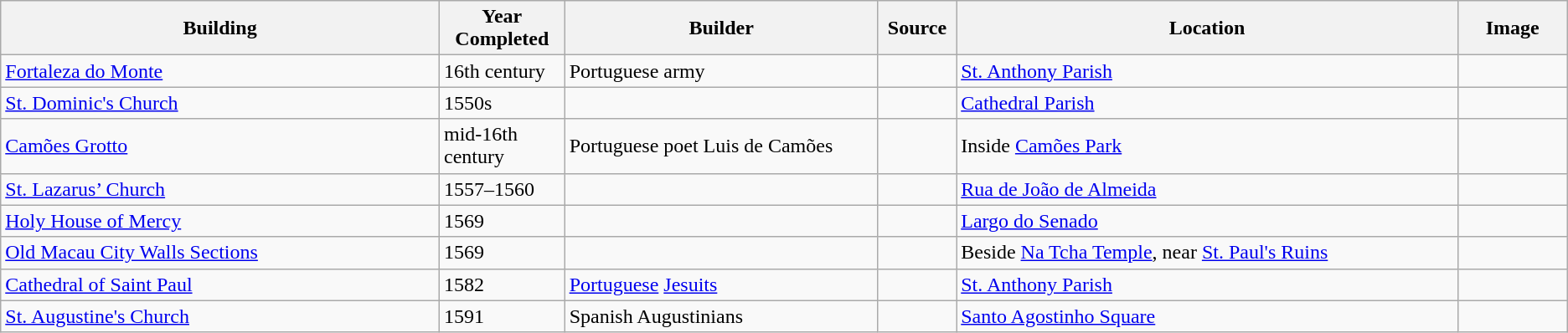<table class="wikitable">
<tr>
<th width=28%>Building</th>
<th width=8%>Year Completed</th>
<th width=20%>Builder</th>
<th width=5%>Source</th>
<th width=32%>Location</th>
<th width=7%>Image</th>
</tr>
<tr>
<td><a href='#'>Fortaleza do Monte</a></td>
<td>16th century</td>
<td>Portuguese army</td>
<td></td>
<td><a href='#'>St. Anthony Parish</a></td>
<td></td>
</tr>
<tr>
<td><a href='#'>St. Dominic's Church</a></td>
<td>1550s</td>
<td></td>
<td></td>
<td><a href='#'>Cathedral Parish</a></td>
<td></td>
</tr>
<tr>
<td><a href='#'>Camões Grotto</a></td>
<td>mid-16th century</td>
<td>Portuguese poet Luis de Camões</td>
<td></td>
<td>Inside <a href='#'>Camões Park</a></td>
<td></td>
</tr>
<tr>
<td><a href='#'>St. Lazarus’ Church</a></td>
<td>1557–1560</td>
<td></td>
<td></td>
<td><a href='#'>Rua de João de Almeida</a></td>
<td></td>
</tr>
<tr>
<td><a href='#'>Holy House of Mercy</a></td>
<td>1569</td>
<td></td>
<td></td>
<td><a href='#'>Largo do Senado</a></td>
<td></td>
</tr>
<tr>
<td><a href='#'>Old Macau City Walls Sections</a></td>
<td>1569</td>
<td></td>
<td></td>
<td>Beside <a href='#'>Na Tcha Temple</a>, near <a href='#'>St. Paul's Ruins</a></td>
<td></td>
</tr>
<tr>
<td><a href='#'>Cathedral of Saint Paul</a></td>
<td>1582</td>
<td><a href='#'>Portuguese</a> <a href='#'>Jesuits</a></td>
<td></td>
<td><a href='#'>St. Anthony Parish</a></td>
<td></td>
</tr>
<tr>
<td><a href='#'>St. Augustine's Church</a></td>
<td>1591</td>
<td>Spanish Augustinians</td>
<td></td>
<td><a href='#'>Santo Agostinho Square</a></td>
<td></td>
</tr>
</table>
